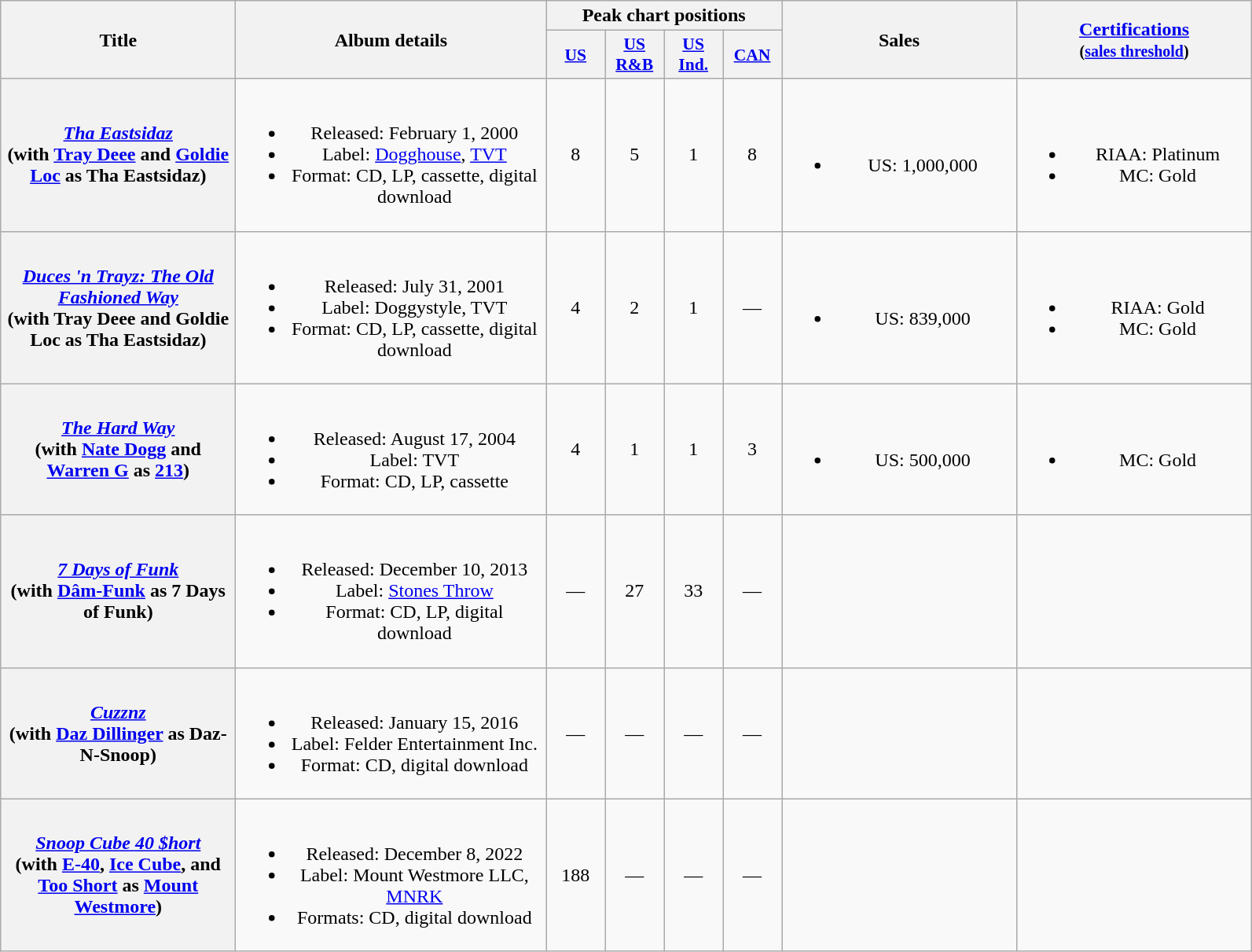<table class="wikitable plainrowheaders" style="text-align:center;">
<tr>
<th scope="col" rowspan="2" style="width:12em;">Title</th>
<th scope="col" rowspan="2" style="width:16em;">Album details</th>
<th scope="col" colspan="4">Peak chart positions</th>
<th scope="col" rowspan="2" style="width:12em;">Sales</th>
<th scope="col" rowspan="2" style="width:12em;"><a href='#'>Certifications</a><br><small>(<a href='#'>sales threshold</a>)</small></th>
</tr>
<tr>
<th scope="col" style="width:3em;font-size:90%;"><a href='#'>US</a><br></th>
<th scope="col" style="width:3em;font-size:90%;"><a href='#'>US R&B</a><br></th>
<th scope="col" style="width:3em;font-size:90%;"><a href='#'>US<br>Ind.</a><br></th>
<th scope="col" style="width:3em;font-size:90%;"><a href='#'>CAN</a><br></th>
</tr>
<tr>
<th scope="row"><em><a href='#'>Tha Eastsidaz</a></em><br><span>(with <a href='#'>Tray Deee</a> and <a href='#'>Goldie Loc</a> as Tha Eastsidaz)</span></th>
<td><br><ul><li>Released: February 1, 2000</li><li>Label: <a href='#'>Dogghouse</a>, <a href='#'>TVT</a></li><li>Format: CD, LP, cassette, digital download</li></ul></td>
<td>8</td>
<td>5</td>
<td>1</td>
<td>8</td>
<td><br><ul><li>US: 1,000,000</li></ul></td>
<td><br><ul><li>RIAA: Platinum</li><li>MC: Gold</li></ul></td>
</tr>
<tr>
<th scope="row"><em><a href='#'>Duces 'n Trayz: The Old Fashioned Way</a></em><br><span>(with Tray Deee and Goldie Loc as Tha Eastsidaz)</span></th>
<td><br><ul><li>Released: July 31, 2001</li><li>Label: Doggystyle, TVT</li><li>Format: CD, LP, cassette, digital download</li></ul></td>
<td>4</td>
<td>2</td>
<td>1</td>
<td>—</td>
<td><br><ul><li>US: 839,000</li></ul></td>
<td><br><ul><li>RIAA: Gold</li><li>MC: Gold</li></ul></td>
</tr>
<tr>
<th scope="row"><em><a href='#'>The Hard Way</a></em><br><span>(with <a href='#'>Nate Dogg</a> and <a href='#'>Warren G</a> as <a href='#'>213</a>)</span></th>
<td><br><ul><li>Released: August 17, 2004</li><li>Label: TVT</li><li>Format: CD, LP, cassette</li></ul></td>
<td>4</td>
<td>1</td>
<td>1</td>
<td>3</td>
<td><br><ul><li>US: 500,000</li></ul></td>
<td><br><ul><li>MC: Gold</li></ul></td>
</tr>
<tr>
<th scope="row"><em><a href='#'>7 Days of Funk</a></em><br><span>(with <a href='#'>Dâm-Funk</a> as 7 Days of Funk)</span></th>
<td><br><ul><li>Released: December 10, 2013</li><li>Label: <a href='#'>Stones Throw</a></li><li>Format: CD, LP, digital download</li></ul></td>
<td>—</td>
<td>27</td>
<td>33</td>
<td>—</td>
<td></td>
<td></td>
</tr>
<tr>
<th scope="row"><em><a href='#'>Cuzznz</a></em><br><span>(with <a href='#'>Daz Dillinger</a> as Daz-N-Snoop)</span></th>
<td><br><ul><li>Released: January 15, 2016</li><li>Label: Felder Entertainment Inc.</li><li>Format: CD, digital download</li></ul></td>
<td>—</td>
<td>—</td>
<td>—</td>
<td>—</td>
<td></td>
<td></td>
</tr>
<tr>
<th scope="row"><em><a href='#'>Snoop Cube 40 $hort</a></em><br><span>(with <a href='#'>E-40</a>, <a href='#'>Ice Cube</a>, and <a href='#'>Too Short</a> as <a href='#'>Mount Westmore</a>)</span></th>
<td><br><ul><li>Released: December 8, 2022</li><li>Label: Mount Westmore LLC, <a href='#'>MNRK</a></li><li>Formats: CD, digital download</li></ul></td>
<td>188</td>
<td>—</td>
<td>—</td>
<td>—</td>
<td></td>
<td></td>
</tr>
</table>
